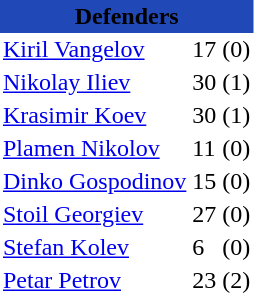<table class="toccolours" border="0" cellpadding="2" cellspacing="0" align="left" style="margin:0.5em;">
<tr>
<th colspan="4" align="center" bgcolor="#2049B7"><span>Defenders</span></th>
</tr>
<tr>
<td> <a href='#'>Kiril Vangelov</a></td>
<td>17</td>
<td>(0)</td>
</tr>
<tr>
<td> <a href='#'>Nikolay Iliev</a></td>
<td>30</td>
<td>(1)</td>
</tr>
<tr>
<td> <a href='#'>Krasimir Koev</a></td>
<td>30</td>
<td>(1)</td>
</tr>
<tr>
<td> <a href='#'>Plamen Nikolov</a></td>
<td>11</td>
<td>(0)</td>
</tr>
<tr>
<td> <a href='#'>Dinko Gospodinov</a></td>
<td>15</td>
<td>(0)</td>
</tr>
<tr>
<td> <a href='#'>Stoil Georgiev</a></td>
<td>27</td>
<td>(0)</td>
</tr>
<tr>
<td> <a href='#'>Stefan Kolev</a></td>
<td>6</td>
<td>(0)</td>
</tr>
<tr>
<td> <a href='#'>Petar Petrov</a></td>
<td>23</td>
<td>(2)</td>
</tr>
<tr>
</tr>
</table>
